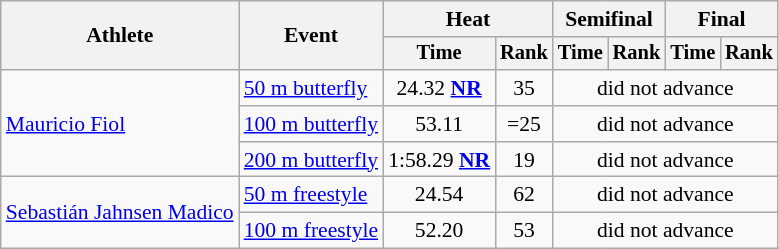<table class=wikitable style="font-size:90%">
<tr>
<th rowspan="2">Athlete</th>
<th rowspan="2">Event</th>
<th colspan="2">Heat</th>
<th colspan="2">Semifinal</th>
<th colspan="2">Final</th>
</tr>
<tr style="font-size:95%">
<th>Time</th>
<th>Rank</th>
<th>Time</th>
<th>Rank</th>
<th>Time</th>
<th>Rank</th>
</tr>
<tr align=center>
<td align=left rowspan=3><a href='#'>Mauricio Fiol</a></td>
<td align=left><a href='#'>50 m butterfly</a></td>
<td>24.32 <strong><a href='#'>NR</a></strong></td>
<td>35</td>
<td colspan=4>did not advance</td>
</tr>
<tr align=center>
<td align=left><a href='#'>100 m butterfly</a></td>
<td>53.11</td>
<td>=25</td>
<td colspan=4>did not advance</td>
</tr>
<tr align=center>
<td align=left><a href='#'>200 m butterfly</a></td>
<td>1:58.29 <strong><a href='#'>NR</a></strong></td>
<td>19</td>
<td colspan=4>did not advance</td>
</tr>
<tr align=center>
<td align=left rowspan=2><a href='#'>Sebastián Jahnsen Madico</a></td>
<td align=left><a href='#'>50 m freestyle</a></td>
<td>24.54</td>
<td>62</td>
<td colspan=4>did not advance</td>
</tr>
<tr align=center>
<td align=left><a href='#'>100 m freestyle</a></td>
<td>52.20</td>
<td>53</td>
<td colspan=4>did not advance</td>
</tr>
</table>
